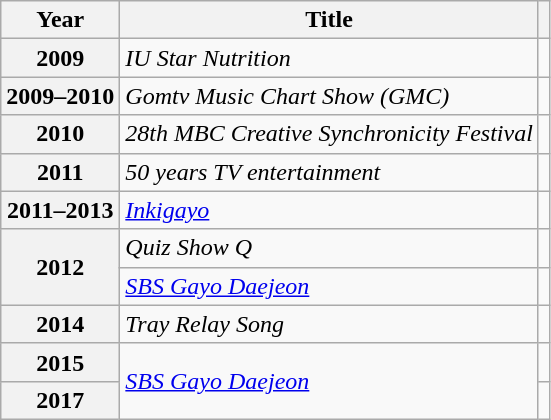<table class="wikitable plainrowheaders sortable">
<tr>
<th scope="col">Year</th>
<th scope="col">Title</th>
<th scope="col" class="unsortable"></th>
</tr>
<tr>
<th scope="row">2009</th>
<td><em>IU Star Nutrition</em></td>
<td style="text-align:center"></td>
</tr>
<tr>
<th scope="row">2009–2010</th>
<td><em>Gomtv Music Chart Show (GMC)</em></td>
<td style="text-align:center"></td>
</tr>
<tr>
<th scope="row">2010</th>
<td><em>28th MBC Creative Synchronicity Festival</em></td>
<td style="text-align:center"></td>
</tr>
<tr>
<th scope="row">2011</th>
<td><em>50 years TV entertainment</em></td>
<td style="text-align:center"></td>
</tr>
<tr>
<th scope="row">2011–2013</th>
<td><em><a href='#'>Inkigayo</a></em></td>
<td style="text-align:center"></td>
</tr>
<tr>
<th scope="row" rowspan="2">2012</th>
<td><em>Quiz Show Q</em></td>
<td style="text-align:center"></td>
</tr>
<tr>
<td><em><a href='#'>SBS Gayo Daejeon</a></em></td>
<td style="text-align:center"></td>
</tr>
<tr>
<th scope="row">2014</th>
<td><em>Tray Relay Song</em></td>
<td style="text-align:center"></td>
</tr>
<tr>
<th scope="row">2015</th>
<td rowspan="2"><em><a href='#'>SBS Gayo Daejeon</a></em></td>
<td style="text-align:center"></td>
</tr>
<tr>
<th scope="row">2017</th>
<td style="text-align:center"></td>
</tr>
</table>
